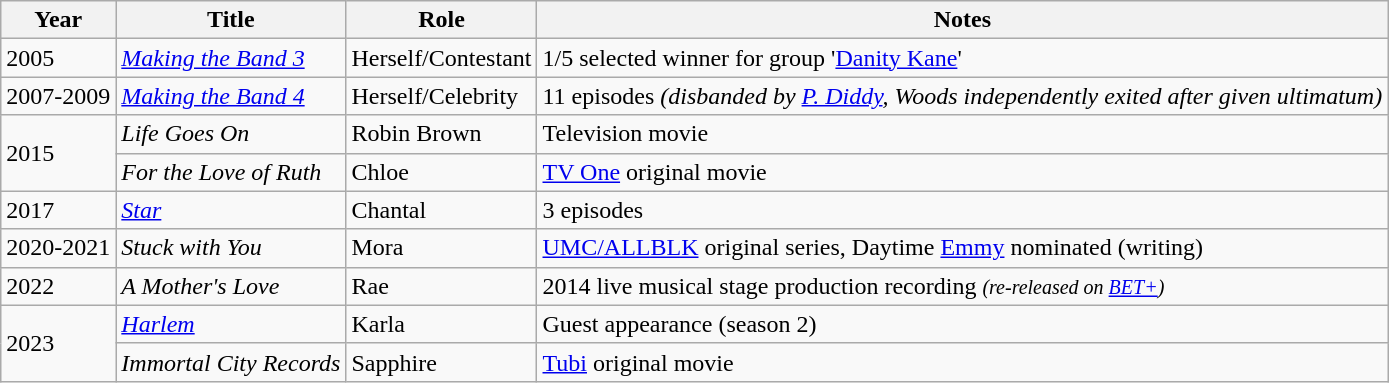<table class="wikitable">
<tr>
<th>Year</th>
<th>Title</th>
<th>Role</th>
<th>Notes</th>
</tr>
<tr>
<td>2005</td>
<td><em><a href='#'>Making the Band 3</a></em></td>
<td>Herself/Contestant</td>
<td>1/5 selected winner for group '<a href='#'>Danity Kane</a>'</td>
</tr>
<tr>
<td>2007-2009</td>
<td><em><a href='#'>Making the Band 4</a></em></td>
<td>Herself/Celebrity</td>
<td>11 episodes <em>(disbanded by <a href='#'>P. Diddy</a>, Woods independently exited after given ultimatum)</em></td>
</tr>
<tr>
<td rowspan="2">2015</td>
<td><em>Life Goes On</em></td>
<td>Robin Brown</td>
<td>Television movie</td>
</tr>
<tr>
<td><em>For the Love of Ruth</em></td>
<td>Chloe</td>
<td><a href='#'>TV One</a> original movie</td>
</tr>
<tr>
<td>2017</td>
<td><em><a href='#'>Star</a></em></td>
<td>Chantal</td>
<td>3 episodes</td>
</tr>
<tr>
<td>2020-2021</td>
<td><em>Stuck with You</em></td>
<td>Mora</td>
<td><a href='#'>UMC/ALLBLK</a> original series, Daytime <a href='#'>Emmy</a> nominated (writing)</td>
</tr>
<tr>
<td>2022</td>
<td><em>A Mother's Love</em></td>
<td>Rae</td>
<td>2014 live musical stage production recording <em><small>(re-released on <a href='#'>BET+</a>)</small></em></td>
</tr>
<tr>
<td rowspan="2">2023</td>
<td><a href='#'><em>Harlem</em></a></td>
<td>Karla</td>
<td>Guest appearance (season 2)</td>
</tr>
<tr>
<td><em>Immortal City Records</em></td>
<td>Sapphire</td>
<td><a href='#'>Tubi</a> original movie</td>
</tr>
</table>
